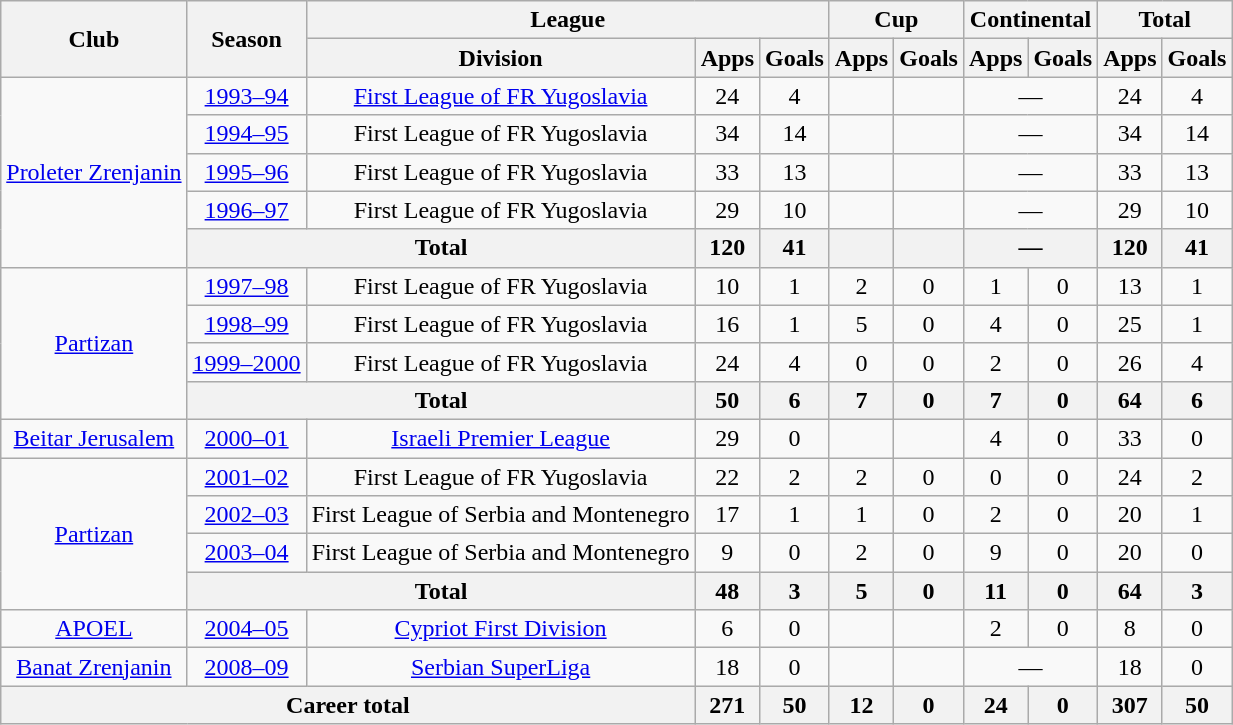<table class="wikitable" style="text-align:center">
<tr>
<th rowspan="2">Club</th>
<th rowspan="2">Season</th>
<th colspan="3">League</th>
<th colspan="2">Cup</th>
<th colspan="2">Continental</th>
<th colspan="2">Total</th>
</tr>
<tr>
<th>Division</th>
<th>Apps</th>
<th>Goals</th>
<th>Apps</th>
<th>Goals</th>
<th>Apps</th>
<th>Goals</th>
<th>Apps</th>
<th>Goals</th>
</tr>
<tr>
<td rowspan="5"><a href='#'>Proleter Zrenjanin</a></td>
<td><a href='#'>1993–94</a></td>
<td><a href='#'>First League of FR Yugoslavia</a></td>
<td>24</td>
<td>4</td>
<td></td>
<td></td>
<td colspan="2">—</td>
<td>24</td>
<td>4</td>
</tr>
<tr>
<td><a href='#'>1994–95</a></td>
<td>First League of FR Yugoslavia</td>
<td>34</td>
<td>14</td>
<td></td>
<td></td>
<td colspan="2">—</td>
<td>34</td>
<td>14</td>
</tr>
<tr>
<td><a href='#'>1995–96</a></td>
<td>First League of FR Yugoslavia</td>
<td>33</td>
<td>13</td>
<td></td>
<td></td>
<td colspan="2">—</td>
<td>33</td>
<td>13</td>
</tr>
<tr>
<td><a href='#'>1996–97</a></td>
<td>First League of FR Yugoslavia</td>
<td>29</td>
<td>10</td>
<td></td>
<td></td>
<td colspan="2">—</td>
<td>29</td>
<td>10</td>
</tr>
<tr>
<th colspan="2">Total</th>
<th>120</th>
<th>41</th>
<th></th>
<th></th>
<th colspan="2">—</th>
<th>120</th>
<th>41</th>
</tr>
<tr>
<td rowspan="4"><a href='#'>Partizan</a></td>
<td><a href='#'>1997–98</a></td>
<td>First League of FR Yugoslavia</td>
<td>10</td>
<td>1</td>
<td>2</td>
<td>0</td>
<td>1</td>
<td>0</td>
<td>13</td>
<td>1</td>
</tr>
<tr>
<td><a href='#'>1998–99</a></td>
<td>First League of FR Yugoslavia</td>
<td>16</td>
<td>1</td>
<td>5</td>
<td>0</td>
<td>4</td>
<td>0</td>
<td>25</td>
<td>1</td>
</tr>
<tr>
<td><a href='#'>1999–2000</a></td>
<td>First League of FR Yugoslavia</td>
<td>24</td>
<td>4</td>
<td>0</td>
<td>0</td>
<td>2</td>
<td>0</td>
<td>26</td>
<td>4</td>
</tr>
<tr>
<th colspan="2">Total</th>
<th>50</th>
<th>6</th>
<th>7</th>
<th>0</th>
<th>7</th>
<th>0</th>
<th>64</th>
<th>6</th>
</tr>
<tr>
<td><a href='#'>Beitar Jerusalem</a></td>
<td><a href='#'>2000–01</a></td>
<td><a href='#'>Israeli Premier League</a></td>
<td>29</td>
<td>0</td>
<td></td>
<td></td>
<td>4</td>
<td>0</td>
<td>33</td>
<td>0</td>
</tr>
<tr>
<td rowspan="4"><a href='#'>Partizan</a></td>
<td><a href='#'>2001–02</a></td>
<td>First League of FR Yugoslavia</td>
<td>22</td>
<td>2</td>
<td>2</td>
<td>0</td>
<td>0</td>
<td>0</td>
<td>24</td>
<td>2</td>
</tr>
<tr>
<td><a href='#'>2002–03</a></td>
<td>First League of Serbia and Montenegro</td>
<td>17</td>
<td>1</td>
<td>1</td>
<td>0</td>
<td>2</td>
<td>0</td>
<td>20</td>
<td>1</td>
</tr>
<tr>
<td><a href='#'>2003–04</a></td>
<td>First League of Serbia and Montenegro</td>
<td>9</td>
<td>0</td>
<td>2</td>
<td>0</td>
<td>9</td>
<td>0</td>
<td>20</td>
<td>0</td>
</tr>
<tr>
<th colspan="2">Total</th>
<th>48</th>
<th>3</th>
<th>5</th>
<th>0</th>
<th>11</th>
<th>0</th>
<th>64</th>
<th>3</th>
</tr>
<tr>
<td><a href='#'>APOEL</a></td>
<td><a href='#'>2004–05</a></td>
<td><a href='#'>Cypriot First Division</a></td>
<td>6</td>
<td>0</td>
<td></td>
<td></td>
<td>2</td>
<td>0</td>
<td>8</td>
<td>0</td>
</tr>
<tr>
<td><a href='#'>Banat Zrenjanin</a></td>
<td><a href='#'>2008–09</a></td>
<td><a href='#'>Serbian SuperLiga</a></td>
<td>18</td>
<td>0</td>
<td></td>
<td></td>
<td colspan="2">—</td>
<td>18</td>
<td>0</td>
</tr>
<tr>
<th colspan="3">Career total</th>
<th>271</th>
<th>50</th>
<th>12</th>
<th>0</th>
<th>24</th>
<th>0</th>
<th>307</th>
<th>50</th>
</tr>
</table>
